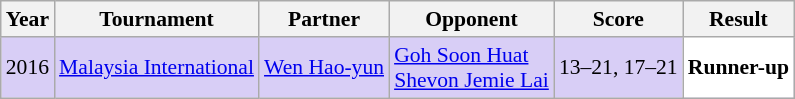<table class="sortable wikitable" style="font-size: 90%;">
<tr>
<th>Year</th>
<th>Tournament</th>
<th>Partner</th>
<th>Opponent</th>
<th>Score</th>
<th>Result</th>
</tr>
<tr style="background:#D8CEF6">
<td align="center">2016</td>
<td align="left"><a href='#'>Malaysia International</a></td>
<td align="left"> <a href='#'>Wen Hao-yun</a></td>
<td align="left"> <a href='#'>Goh Soon Huat</a><br> <a href='#'>Shevon Jemie Lai</a></td>
<td align="left">13–21, 17–21</td>
<td style="text-align:left; background:white"> <strong>Runner-up</strong></td>
</tr>
</table>
